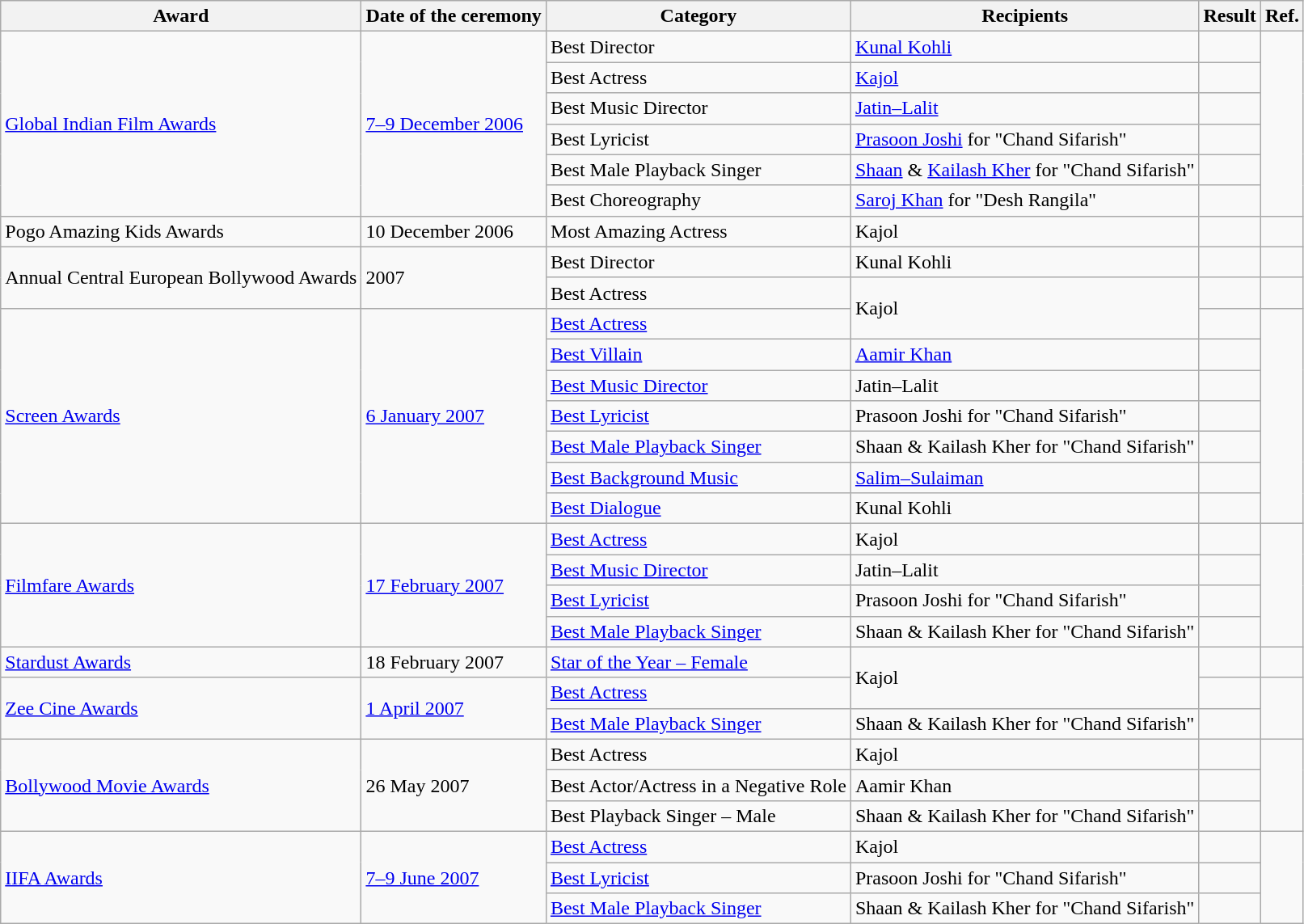<table class="wikitable plainrowheaders sortable">
<tr>
<th scope="col">Award</th>
<th scope="col">Date of the ceremony</th>
<th scope="col">Category</th>
<th scope="col">Recipients</th>
<th scope="col">Result</th>
<th>Ref.</th>
</tr>
<tr>
<td rowspan="6"><a href='#'>Global Indian Film Awards</a></td>
<td rowspan="6"><a href='#'>7–9 December 2006</a></td>
<td>Best Director</td>
<td><a href='#'>Kunal Kohli</a></td>
<td></td>
<td rowspan="6"></td>
</tr>
<tr>
<td>Best Actress</td>
<td><a href='#'>Kajol</a></td>
<td></td>
</tr>
<tr>
<td>Best Music Director</td>
<td><a href='#'>Jatin–Lalit</a></td>
<td></td>
</tr>
<tr>
<td>Best Lyricist</td>
<td><a href='#'>Prasoon Joshi</a> for "Chand Sifarish"</td>
<td></td>
</tr>
<tr>
<td>Best Male Playback Singer</td>
<td><a href='#'>Shaan</a> & <a href='#'>Kailash Kher</a> for "Chand Sifarish"</td>
<td></td>
</tr>
<tr>
<td>Best Choreography</td>
<td><a href='#'>Saroj Khan</a> for "Desh Rangila"</td>
<td></td>
</tr>
<tr>
<td>Pogo Amazing Kids Awards</td>
<td>10 December 2006</td>
<td>Most Amazing Actress</td>
<td>Kajol</td>
<td></td>
<td></td>
</tr>
<tr>
<td rowspan="2">Annual Central European Bollywood Awards</td>
<td rowspan="2">2007</td>
<td>Best Director</td>
<td Kunal Kohli>Kunal Kohli</td>
<td></td>
<td></td>
</tr>
<tr>
<td>Best Actress</td>
<td rowspan="2">Kajol</td>
<td></td>
<td></td>
</tr>
<tr>
<td rowspan="7"><a href='#'>Screen Awards</a></td>
<td rowspan="7"><a href='#'>6 January 2007</a></td>
<td><a href='#'>Best Actress</a></td>
<td></td>
<td rowspan="7"></td>
</tr>
<tr>
<td><a href='#'>Best Villain</a></td>
<td><a href='#'>Aamir Khan</a></td>
<td></td>
</tr>
<tr>
<td><a href='#'>Best Music Director</a></td>
<td>Jatin–Lalit</td>
<td></td>
</tr>
<tr>
<td><a href='#'>Best Lyricist</a></td>
<td>Prasoon Joshi for "Chand Sifarish"</td>
<td></td>
</tr>
<tr>
<td><a href='#'>Best Male Playback Singer</a></td>
<td>Shaan & Kailash Kher for "Chand Sifarish"</td>
<td></td>
</tr>
<tr>
<td><a href='#'>Best Background Music</a></td>
<td><a href='#'>Salim–Sulaiman</a></td>
<td></td>
</tr>
<tr>
<td><a href='#'>Best Dialogue</a></td>
<td>Kunal Kohli</td>
<td></td>
</tr>
<tr>
<td rowspan="4" scope="row"><a href='#'>Filmfare Awards</a></td>
<td rowspan="4"><a href='#'>17 February 2007</a></td>
<td><a href='#'>Best Actress</a></td>
<td>Kajol</td>
<td></td>
<td rowspan="4"></td>
</tr>
<tr>
<td><a href='#'>Best Music Director</a></td>
<td>Jatin–Lalit</td>
<td></td>
</tr>
<tr>
<td><a href='#'>Best Lyricist</a></td>
<td>Prasoon Joshi for "Chand Sifarish"</td>
<td></td>
</tr>
<tr>
<td><a href='#'>Best Male Playback Singer</a></td>
<td>Shaan & Kailash Kher for "Chand Sifarish"</td>
<td></td>
</tr>
<tr>
<td><a href='#'>Stardust Awards</a></td>
<td rowspan="1">18 February 2007</td>
<td><a href='#'>Star of the Year – Female</a></td>
<td rowspan="2">Kajol</td>
<td></td>
<td rowspan="1"></td>
</tr>
<tr>
<td rowspan="2"><a href='#'>Zee Cine Awards</a></td>
<td rowspan="2"><a href='#'>1 April 2007</a></td>
<td><a href='#'>Best Actress</a></td>
<td></td>
<td rowspan="2"></td>
</tr>
<tr>
<td><a href='#'>Best Male Playback Singer</a></td>
<td>Shaan & Kailash Kher for "Chand Sifarish"</td>
<td></td>
</tr>
<tr>
<td rowspan="3"><a href='#'>Bollywood Movie Awards</a></td>
<td rowspan="3">26 May 2007</td>
<td>Best Actress</td>
<td>Kajol</td>
<td></td>
<td rowspan="3"></td>
</tr>
<tr>
<td>Best Actor/Actress in a Negative Role</td>
<td>Aamir Khan</td>
<td></td>
</tr>
<tr>
<td>Best Playback Singer – Male</td>
<td>Shaan & Kailash Kher for "Chand Sifarish"</td>
<td></td>
</tr>
<tr>
<td rowspan="3"><a href='#'>IIFA Awards</a></td>
<td rowspan="3"><a href='#'>7–9 June 2007</a></td>
<td><a href='#'>Best Actress</a></td>
<td>Kajol</td>
<td></td>
<td rowspan="3"></td>
</tr>
<tr>
<td><a href='#'>Best Lyricist</a></td>
<td>Prasoon Joshi for "Chand Sifarish"</td>
<td></td>
</tr>
<tr>
<td><a href='#'>Best Male Playback Singer</a></td>
<td>Shaan & Kailash Kher for "Chand Sifarish"</td>
<td></td>
</tr>
</table>
